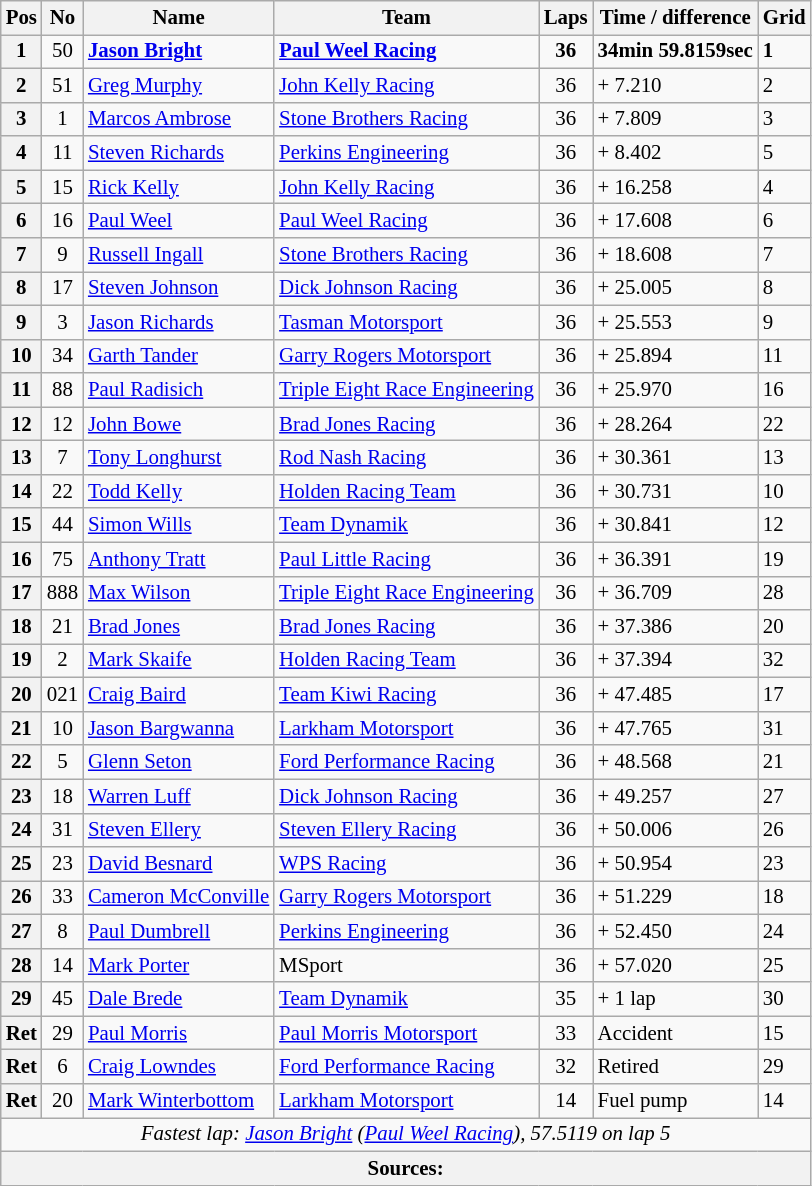<table class="wikitable" style="font-size: 87%;">
<tr>
<th>Pos</th>
<th>No</th>
<th>Name</th>
<th>Team</th>
<th>Laps</th>
<th>Time / difference</th>
<th>Grid</th>
</tr>
<tr>
<th>1</th>
<td align="center">50</td>
<td><strong> <a href='#'>Jason Bright</a></strong></td>
<td><strong><a href='#'>Paul Weel Racing</a></strong></td>
<td align="center"><strong>36</strong></td>
<td><strong>34min 59.8159sec</strong></td>
<td><strong>1</strong></td>
</tr>
<tr>
<th>2</th>
<td align="center">51</td>
<td> <a href='#'>Greg Murphy</a></td>
<td><a href='#'>John Kelly Racing</a></td>
<td align="center">36</td>
<td>+ 7.210</td>
<td>2</td>
</tr>
<tr>
<th>3</th>
<td align="center">1</td>
<td> <a href='#'>Marcos Ambrose</a></td>
<td><a href='#'>Stone Brothers Racing</a></td>
<td align="center">36</td>
<td>+ 7.809</td>
<td>3</td>
</tr>
<tr>
<th>4</th>
<td align="center">11</td>
<td> <a href='#'>Steven Richards</a></td>
<td><a href='#'>Perkins Engineering</a></td>
<td align="center">36</td>
<td>+ 8.402</td>
<td>5</td>
</tr>
<tr>
<th>5</th>
<td align="center">15</td>
<td> <a href='#'>Rick Kelly</a></td>
<td><a href='#'>John Kelly Racing</a></td>
<td align="center">36</td>
<td>+ 16.258</td>
<td>4</td>
</tr>
<tr>
<th>6</th>
<td align="center">16</td>
<td> <a href='#'>Paul Weel</a></td>
<td><a href='#'>Paul Weel Racing</a></td>
<td align="center">36</td>
<td>+ 17.608</td>
<td>6</td>
</tr>
<tr>
<th>7</th>
<td align="center">9</td>
<td> <a href='#'>Russell Ingall</a></td>
<td><a href='#'>Stone Brothers Racing</a></td>
<td align="center">36</td>
<td>+ 18.608</td>
<td>7</td>
</tr>
<tr>
<th>8</th>
<td align="center">17</td>
<td> <a href='#'>Steven Johnson</a></td>
<td><a href='#'>Dick Johnson Racing</a></td>
<td align="center">36</td>
<td>+ 25.005</td>
<td>8</td>
</tr>
<tr>
<th>9</th>
<td align="center">3</td>
<td> <a href='#'>Jason Richards</a></td>
<td><a href='#'>Tasman Motorsport</a></td>
<td align="center">36</td>
<td>+ 25.553</td>
<td>9</td>
</tr>
<tr>
<th>10</th>
<td align="center">34</td>
<td> <a href='#'>Garth Tander</a></td>
<td><a href='#'>Garry Rogers Motorsport</a></td>
<td align="center">36</td>
<td>+ 25.894</td>
<td>11</td>
</tr>
<tr>
<th>11</th>
<td align="center">88</td>
<td> <a href='#'>Paul Radisich</a></td>
<td><a href='#'>Triple Eight Race Engineering</a></td>
<td align="center">36</td>
<td>+ 25.970</td>
<td>16</td>
</tr>
<tr>
<th>12</th>
<td align="center">12</td>
<td> <a href='#'>John Bowe</a></td>
<td><a href='#'>Brad Jones Racing</a></td>
<td align="center">36</td>
<td>+ 28.264</td>
<td>22</td>
</tr>
<tr>
<th>13</th>
<td align="center">7</td>
<td> <a href='#'>Tony Longhurst</a></td>
<td><a href='#'>Rod Nash Racing</a></td>
<td align="center">36</td>
<td>+ 30.361</td>
<td>13</td>
</tr>
<tr>
<th>14</th>
<td align="center">22</td>
<td> <a href='#'>Todd Kelly</a></td>
<td><a href='#'>Holden Racing Team</a></td>
<td align="center">36</td>
<td>+ 30.731</td>
<td>10</td>
</tr>
<tr>
<th>15</th>
<td align="center">44</td>
<td> <a href='#'>Simon Wills</a></td>
<td><a href='#'>Team Dynamik</a></td>
<td align="center">36</td>
<td>+ 30.841</td>
<td>12</td>
</tr>
<tr>
<th>16</th>
<td align="center">75</td>
<td> <a href='#'>Anthony Tratt</a></td>
<td><a href='#'>Paul Little Racing</a></td>
<td align="center">36</td>
<td>+ 36.391</td>
<td>19</td>
</tr>
<tr>
<th>17</th>
<td align="center">888</td>
<td> <a href='#'>Max Wilson</a></td>
<td><a href='#'>Triple Eight Race Engineering</a></td>
<td align="center">36</td>
<td>+ 36.709</td>
<td>28</td>
</tr>
<tr>
<th>18</th>
<td align="center">21</td>
<td> <a href='#'>Brad Jones</a></td>
<td><a href='#'>Brad Jones Racing</a></td>
<td align="center">36</td>
<td>+ 37.386</td>
<td>20</td>
</tr>
<tr>
<th>19</th>
<td align="center">2</td>
<td> <a href='#'>Mark Skaife</a></td>
<td><a href='#'>Holden Racing Team</a></td>
<td align="center">36</td>
<td>+ 37.394</td>
<td>32</td>
</tr>
<tr>
<th>20</th>
<td align="center">021</td>
<td> <a href='#'>Craig Baird</a></td>
<td><a href='#'>Team Kiwi Racing</a></td>
<td align="center">36</td>
<td>+ 47.485</td>
<td>17</td>
</tr>
<tr>
<th>21</th>
<td align="center">10</td>
<td> <a href='#'>Jason Bargwanna</a></td>
<td><a href='#'>Larkham Motorsport</a></td>
<td align="center">36</td>
<td>+ 47.765</td>
<td>31</td>
</tr>
<tr>
<th>22</th>
<td align="center">5</td>
<td> <a href='#'>Glenn Seton</a></td>
<td><a href='#'>Ford Performance Racing</a></td>
<td align="center">36</td>
<td>+ 48.568</td>
<td>21</td>
</tr>
<tr>
<th>23</th>
<td align="center">18</td>
<td> <a href='#'>Warren Luff</a></td>
<td><a href='#'>Dick Johnson Racing</a></td>
<td align="center">36</td>
<td>+ 49.257</td>
<td>27</td>
</tr>
<tr>
<th>24</th>
<td align="center">31</td>
<td> <a href='#'>Steven Ellery</a></td>
<td><a href='#'>Steven Ellery Racing</a></td>
<td align="center">36</td>
<td>+ 50.006</td>
<td>26</td>
</tr>
<tr>
<th>25</th>
<td align="center">23</td>
<td> <a href='#'>David Besnard</a></td>
<td><a href='#'>WPS Racing</a></td>
<td align="center">36</td>
<td>+ 50.954</td>
<td>23</td>
</tr>
<tr>
<th>26</th>
<td align="center">33</td>
<td> <a href='#'>Cameron McConville</a></td>
<td><a href='#'>Garry Rogers Motorsport</a></td>
<td align="center">36</td>
<td>+ 51.229</td>
<td>18</td>
</tr>
<tr>
<th>27</th>
<td align="center">8</td>
<td> <a href='#'>Paul Dumbrell</a></td>
<td><a href='#'>Perkins Engineering</a></td>
<td align="center">36</td>
<td>+ 52.450</td>
<td>24</td>
</tr>
<tr>
<th>28</th>
<td align="center">14</td>
<td> <a href='#'>Mark Porter</a></td>
<td>MSport</td>
<td align="center">36</td>
<td>+ 57.020</td>
<td>25</td>
</tr>
<tr>
<th>29</th>
<td align="center">45</td>
<td> <a href='#'>Dale Brede</a></td>
<td><a href='#'>Team Dynamik</a></td>
<td align="center">35</td>
<td>+ 1 lap</td>
<td>30</td>
</tr>
<tr>
<th>Ret</th>
<td align="center">29</td>
<td> <a href='#'>Paul Morris</a></td>
<td><a href='#'>Paul Morris Motorsport</a></td>
<td align="center">33</td>
<td>Accident</td>
<td>15</td>
</tr>
<tr>
<th>Ret</th>
<td align="center">6</td>
<td> <a href='#'>Craig Lowndes</a></td>
<td><a href='#'>Ford Performance Racing</a></td>
<td align="center">32</td>
<td>Retired</td>
<td>29</td>
</tr>
<tr>
<th>Ret</th>
<td align="center">20</td>
<td> <a href='#'>Mark Winterbottom</a></td>
<td><a href='#'>Larkham Motorsport</a></td>
<td align="center">14</td>
<td>Fuel pump</td>
<td>14</td>
</tr>
<tr>
<td colspan="7" align="center"><em>Fastest lap: <a href='#'>Jason Bright</a> (<a href='#'>Paul Weel Racing</a>), 57.5119 on lap 5</em></td>
</tr>
<tr>
<th colspan="7">Sources:</th>
</tr>
</table>
